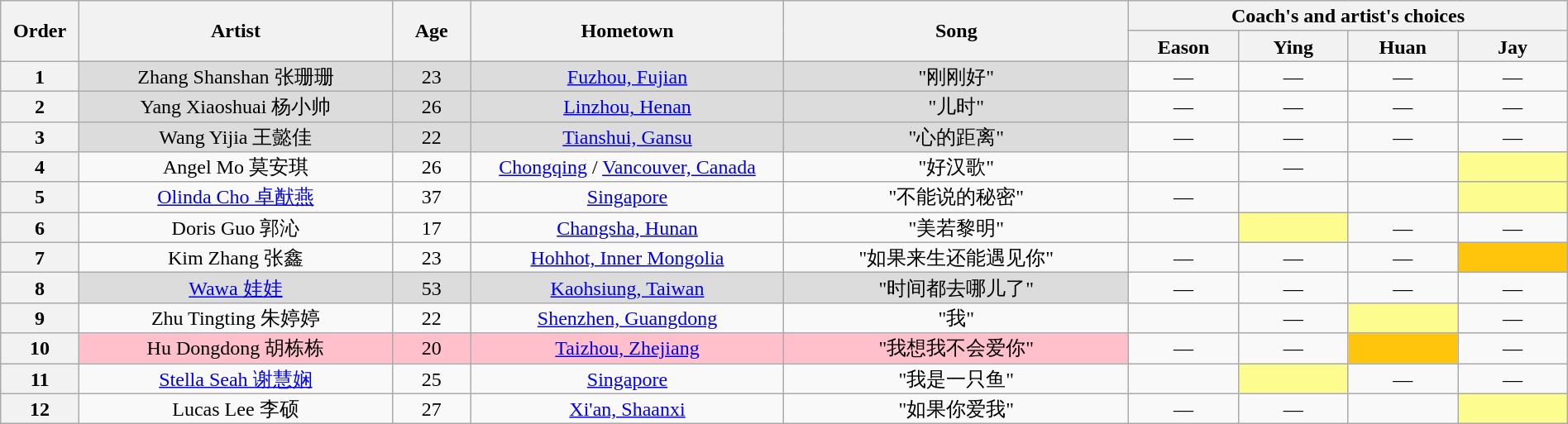<table class="wikitable" style="text-align:center; line-height:17px; width:100%;">
<tr>
<th scope="col" rowspan="2" style="width:05%;">Order</th>
<th scope="col" rowspan="2" style="width:20%;">Artist</th>
<th scope="col" rowspan="2" style="width:05%;">Age</th>
<th scope="col" rowspan="2" style="width:20%;">Hometown</th>
<th scope="col" rowspan="2" style="width:22%;">Song</th>
<th scope="col" colspan="4" style="width:28%;">Coach's and artist's choices</th>
</tr>
<tr>
<th style="width:07%;">Eason</th>
<th style="width:07%;">Ying</th>
<th style="width:07%;">Huan</th>
<th style="width:07%;">Jay</th>
</tr>
<tr>
<th>1</th>
<td style="background:#DCDCDC;">Zhang Shanshan 张珊珊</td>
<td style="background:#DCDCDC;">23</td>
<td style="background:#DCDCDC;"><a href='#'>Fuzhou, Fujian</a></td>
<td style="background:#DCDCDC;">"刚刚好"</td>
<td>—</td>
<td>—</td>
<td>—</td>
<td>—</td>
</tr>
<tr>
<th>2</th>
<td style="background:#DCDCDC;">Yang Xiaoshuai 杨小帅</td>
<td style="background:#DCDCDC;">26</td>
<td style="background:#DCDCDC;"><a href='#'>Linzhou, Henan</a></td>
<td style="background:#DCDCDC;">"儿时"</td>
<td>—</td>
<td>—</td>
<td>—</td>
<td>—</td>
</tr>
<tr>
<th>3</th>
<td style="background:#DCDCDC;">Wang Yijia 王懿佳</td>
<td style="background:#DCDCDC;">22</td>
<td style="background:#DCDCDC;"><a href='#'>Tianshui, Gansu</a></td>
<td style="background:#DCDCDC;">"心的距离"</td>
<td>—</td>
<td>—</td>
<td>—</td>
<td>—</td>
</tr>
<tr>
<th>4</th>
<td>Angel Mo 莫安琪</td>
<td>26</td>
<td><a href='#'>Chongqing</a> / <a href='#'>Vancouver, Canada</a></td>
<td>"好汉歌"</td>
<td><strong></strong></td>
<td>—</td>
<td><strong></strong></td>
<td style="background:#fdfc8f;"><strong></strong></td>
</tr>
<tr>
<th>5</th>
<td><a href='#'>Olinda Cho 卓猷燕</a></td>
<td>37</td>
<td><a href='#'>Singapore</a></td>
<td>"不能说的秘密"</td>
<td>—</td>
<td><strong></strong></td>
<td><strong></strong></td>
<td style="background:#fdfc8f;"><strong></strong></td>
</tr>
<tr>
<th>6</th>
<td>Doris Guo 郭沁</td>
<td>17</td>
<td><a href='#'>Changsha, Hunan</a></td>
<td>"美若黎明"</td>
<td><strong></strong></td>
<td style="background:#fdfc8f;"><strong></strong></td>
<td>—</td>
<td>—</td>
</tr>
<tr>
<th>7</th>
<td>Kim Zhang 张鑫</td>
<td>23</td>
<td><a href='#'>Hohhot, Inner Mongolia</a></td>
<td>"如果来生还能遇见你"</td>
<td>—</td>
<td>—</td>
<td>—</td>
<td style="background:#FFC40C;"><strong></strong></td>
</tr>
<tr>
<th>8</th>
<td style="background:#DCDCDC;"><a href='#'>Wawa 娃娃</a></td>
<td style="background:#DCDCDC;">53</td>
<td style="background:#DCDCDC;"><a href='#'>Kaohsiung, Taiwan</a></td>
<td style="background:#DCDCDC;">"时间都去哪儿了"</td>
<td>—</td>
<td>—</td>
<td>—</td>
<td>—</td>
</tr>
<tr>
<th>9</th>
<td>Zhu Tingting 朱婷婷</td>
<td>22</td>
<td><a href='#'>Shenzhen, Guangdong</a></td>
<td>"我"</td>
<td><strong></strong></td>
<td>—</td>
<td style="background:#fdfc8f;"><strong></strong></td>
<td>—</td>
</tr>
<tr>
<th>10</th>
<td style="background:pink;">Hu Dongdong 胡栋栋</td>
<td style="background:pink;">20</td>
<td style="background:pink;"><a href='#'>Taizhou, Zhejiang</a></td>
<td style="background:pink;">"我想我不会爱你"</td>
<td>—</td>
<td>—</td>
<td style="background:#FFC40C;"><strong></strong></td>
<td>—</td>
</tr>
<tr>
<th>11</th>
<td><a href='#'>Stella Seah 谢慧娴</a></td>
<td>25</td>
<td><a href='#'>Singapore</a></td>
<td>"我是一只鱼"</td>
<td><strong></strong></td>
<td style="background:#fdfc8f;"><strong></strong></td>
<td>—</td>
<td>—</td>
</tr>
<tr>
<th>12</th>
<td>Lucas Lee 李硕</td>
<td>27</td>
<td><a href='#'>Xi'an, Shaanxi</a></td>
<td>"如果你爱我"</td>
<td>—</td>
<td>—</td>
<td><strong></strong></td>
<td style="background:#fdfc8f;"><strong></strong></td>
</tr>
</table>
